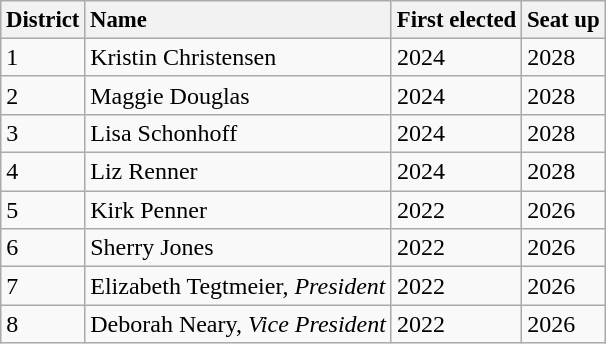<table class="wikitable sortable" style="text-align:left; ">
<tr>
<th scope="col" style="text-align:left; font-size:95%;">District</th>
<th scope="col" style="text-align:left; font-size:95%;">Name</th>
<th scope="col" style="text-align:left; font-size:95%;">First elected</th>
<th scope="col" style="text-align:left; font-size:95%;">Seat up</th>
</tr>
<tr>
<td>1</td>
<td>Kristin Christensen</td>
<td>2024</td>
<td>2028</td>
</tr>
<tr>
<td>2</td>
<td>Maggie Douglas</td>
<td>2024</td>
<td>2028</td>
</tr>
<tr>
<td>3</td>
<td>Lisa Schonhoff</td>
<td>2024</td>
<td>2028</td>
</tr>
<tr>
<td>4</td>
<td>Liz Renner</td>
<td>2024</td>
<td>2028</td>
</tr>
<tr>
<td>5</td>
<td>Kirk Penner</td>
<td>2022</td>
<td>2026</td>
</tr>
<tr>
<td>6</td>
<td>Sherry Jones</td>
<td>2022</td>
<td>2026</td>
</tr>
<tr>
<td>7</td>
<td>Elizabeth Tegtmeier, <em>President</em></td>
<td>2022</td>
<td>2026</td>
</tr>
<tr>
<td>8</td>
<td>Deborah Neary, <em>Vice President</em></td>
<td>2022</td>
<td>2026</td>
</tr>
</table>
